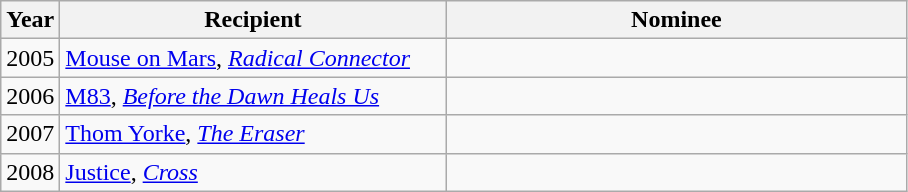<table class="wikitable sortable plainrowheaders">
<tr>
<th>Year</th>
<th style="width:250px;">Recipient</th>
<th style="width:300px;" class="unsortable">Nominee</th>
</tr>
<tr>
<td>2005</td>
<td><a href='#'>Mouse on Mars</a>, <em><a href='#'>Radical Connector</a></em></td>
<td></td>
</tr>
<tr>
<td>2006</td>
<td><a href='#'>M83</a>, <em><a href='#'>Before the Dawn Heals Us</a></em></td>
<td></td>
</tr>
<tr>
<td>2007</td>
<td><a href='#'>Thom Yorke</a>, <em><a href='#'>The Eraser</a></em></td>
<td></td>
</tr>
<tr>
<td>2008</td>
<td><a href='#'>Justice</a>, <em><a href='#'>Cross</a></em></td>
<td></td>
</tr>
</table>
